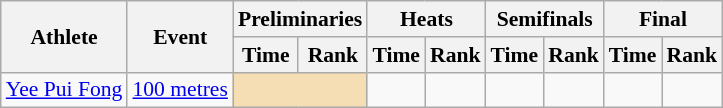<table class=wikitable style="font-size:90%;">
<tr>
<th rowspan="2">Athlete</th>
<th rowspan="2">Event</th>
<th colspan="2">Preliminaries</th>
<th colspan="2">Heats</th>
<th colspan="2">Semifinals</th>
<th colspan="2">Final</th>
</tr>
<tr>
<th>Time</th>
<th>Rank</th>
<th>Time</th>
<th>Rank</th>
<th>Time</th>
<th>Rank</th>
<th>Time</th>
<th>Rank</th>
</tr>
<tr style="border-top: single;">
<td><a href='#'>Yee Pui Fong</a></td>
<td><a href='#'>100 metres</a></td>
<td colspan= 2 bgcolor="wheat"></td>
<td align=center></td>
<td align=center></td>
<td align=center></td>
<td align=center></td>
<td align=center></td>
<td align=center></td>
</tr>
</table>
